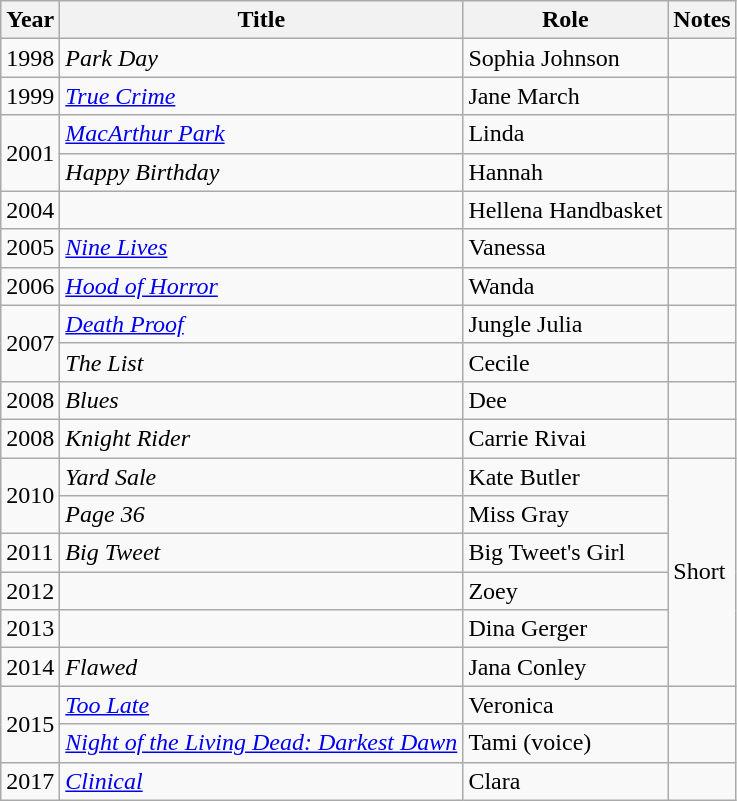<table class="wikitable sortable">
<tr>
<th>Year</th>
<th>Title</th>
<th>Role</th>
<th class="unsortable">Notes</th>
</tr>
<tr>
<td>1998</td>
<td><em>Park Day</em></td>
<td>Sophia Johnson</td>
<td></td>
</tr>
<tr>
<td>1999</td>
<td><em><a href='#'>True Crime</a></em></td>
<td>Jane March</td>
<td></td>
</tr>
<tr>
<td rowspan=2>2001</td>
<td><em><a href='#'>MacArthur Park</a></em></td>
<td>Linda</td>
<td></td>
</tr>
<tr>
<td><em>Happy Birthday</em></td>
<td>Hannah</td>
<td></td>
</tr>
<tr>
<td>2004</td>
<td><em></em></td>
<td>Hellena Handbasket</td>
<td></td>
</tr>
<tr>
<td>2005</td>
<td><em><a href='#'>Nine Lives</a></em></td>
<td>Vanessa</td>
<td></td>
</tr>
<tr>
<td>2006</td>
<td><em><a href='#'>Hood of Horror</a></em></td>
<td>Wanda</td>
<td></td>
</tr>
<tr>
<td rowspan=2>2007</td>
<td><em><a href='#'>Death Proof</a></em></td>
<td>Jungle Julia</td>
<td></td>
</tr>
<tr>
<td><em>The List</em></td>
<td>Cecile</td>
<td></td>
</tr>
<tr>
<td>2008</td>
<td><em>Blues</em></td>
<td>Dee</td>
<td></td>
</tr>
<tr>
<td>2008</td>
<td><em>Knight Rider</em></td>
<td>Carrie Rivai</td>
<td></td>
</tr>
<tr>
<td rowspan=2>2010</td>
<td><em>Yard Sale</em></td>
<td>Kate Butler</td>
<td rowspan=6>Short</td>
</tr>
<tr>
<td><em>Page 36</em></td>
<td>Miss Gray</td>
</tr>
<tr>
<td>2011</td>
<td><em>Big Tweet</em></td>
<td>Big Tweet's Girl</td>
</tr>
<tr>
<td>2012</td>
<td><em></em></td>
<td>Zoey</td>
</tr>
<tr>
<td>2013</td>
<td><em></em></td>
<td>Dina Gerger</td>
</tr>
<tr>
<td>2014</td>
<td><em>Flawed</em></td>
<td>Jana Conley</td>
</tr>
<tr>
<td rowspan=2>2015</td>
<td><em><a href='#'>Too Late</a></em></td>
<td>Veronica</td>
<td></td>
</tr>
<tr>
<td><em><a href='#'>Night of the Living Dead: Darkest Dawn</a></em></td>
<td>Tami (voice)</td>
<td></td>
</tr>
<tr>
<td>2017</td>
<td><em><a href='#'>Clinical</a></em></td>
<td>Clara</td>
<td></td>
</tr>
</table>
